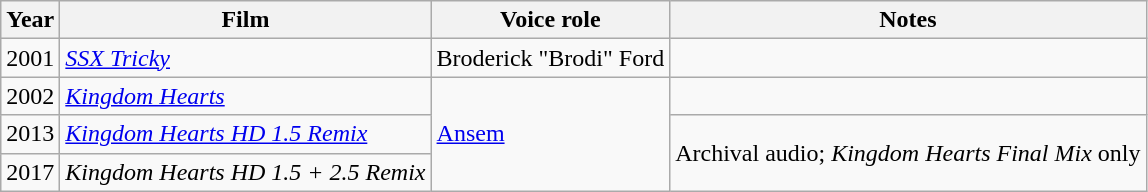<table class="wikitable sortable">
<tr>
<th>Year</th>
<th>Film</th>
<th>Voice role</th>
<th class="unsortable">Notes</th>
</tr>
<tr>
<td>2001</td>
<td><em><a href='#'>SSX Tricky</a></em></td>
<td>Broderick "Brodi" Ford</td>
<td></td>
</tr>
<tr>
<td>2002</td>
<td><em><a href='#'>Kingdom Hearts</a></em></td>
<td rowspan="3"><a href='#'>Ansem</a></td>
<td></td>
</tr>
<tr>
<td>2013</td>
<td><em><a href='#'>Kingdom Hearts HD 1.5 Remix</a></em></td>
<td rowspan="2">Archival audio; <em>Kingdom Hearts Final Mix</em> only</td>
</tr>
<tr>
<td>2017</td>
<td><em>Kingdom Hearts HD 1.5 + 2.5 Remix</em></td>
</tr>
</table>
